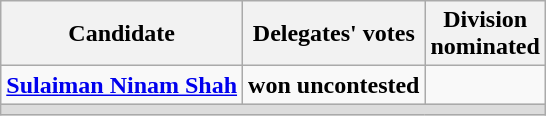<table class=wikitable>
<tr>
<th>Candidate</th>
<th>Delegates' votes</th>
<th>Division<br>nominated</th>
</tr>
<tr>
<td><strong><a href='#'>Sulaiman Ninam Shah</a></strong></td>
<td align=center><strong>won uncontested</strong></td>
<td align=center><strong></strong></td>
</tr>
<tr>
<td colspan=3 bgcolor=dcdcdc></td>
</tr>
</table>
